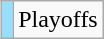<table class="wikitable" style="text-align:center;margin-left:1em;float:right">
<tr>
<td bgcolor=#97DEFF></td>
<td>Playoffs</td>
</tr>
</table>
